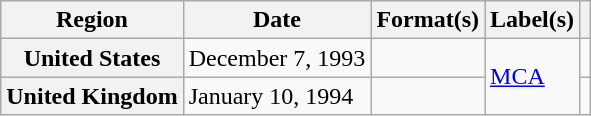<table class="wikitable plainrowheaders">
<tr>
<th scope="col">Region</th>
<th scope="col">Date</th>
<th scope="col">Format(s)</th>
<th scope="col">Label(s)</th>
<th scope="col"></th>
</tr>
<tr>
<th scope="row">United States</th>
<td>December 7, 1993</td>
<td></td>
<td rowspan="2"><a href='#'>MCA</a></td>
<td></td>
</tr>
<tr>
<th scope="row">United Kingdom</th>
<td>January 10, 1994</td>
<td></td>
<td></td>
</tr>
</table>
